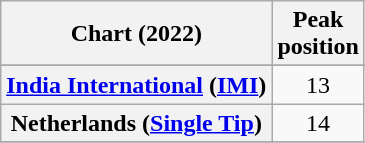<table class="wikitable sortable plainrowheaders" style="text-align:center">
<tr>
<th scope="col">Chart (2022)</th>
<th scope="col">Peak<br>position</th>
</tr>
<tr>
</tr>
<tr>
</tr>
<tr>
<th scope="row"><a href='#'>India International</a> (<a href='#'>IMI</a>)</th>
<td>13</td>
</tr>
<tr>
<th scope="row">Netherlands (<a href='#'>Single Tip</a>)</th>
<td>14</td>
</tr>
<tr>
</tr>
</table>
